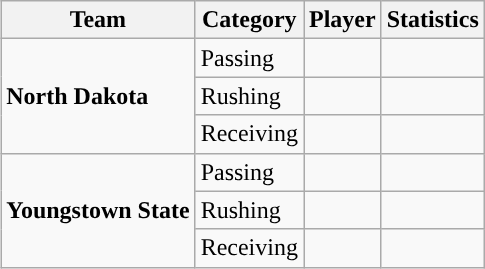<table class="wikitable" style="float: right;">
<tr>
<th>Team</th>
<th>Category</th>
<th>Player</th>
<th>Statistics</th>
</tr>
<tr>
<td rowspan=3><strong>North Dakota</strong></td>
<td>Passing</td>
<td></td>
<td></td>
</tr>
<tr>
<td>Rushing</td>
<td></td>
<td></td>
</tr>
<tr>
<td>Receiving</td>
<td></td>
<td></td>
</tr>
<tr>
<td rowspan=3><strong>Youngstown State</strong></td>
<td>Passing</td>
<td></td>
<td></td>
</tr>
<tr>
<td>Rushing</td>
<td></td>
<td></td>
</tr>
<tr>
<td>Receiving</td>
<td></td>
<td></td>
</tr>
</table>
